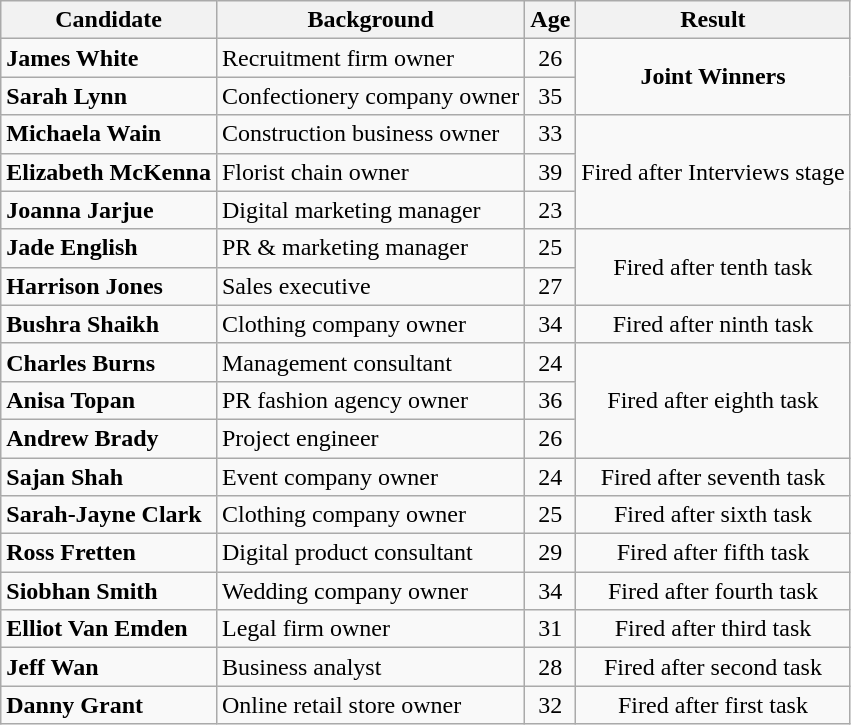<table class="wikitable sortable">
<tr>
<th>Candidate</th>
<th>Background</th>
<th>Age</th>
<th>Result</th>
</tr>
<tr>
<td><strong>James White</strong></td>
<td>Recruitment firm owner</td>
<td style="text-align:center">26</td>
<td style="text-align:center" rowspan="2"><strong>Joint Winners</strong></td>
</tr>
<tr>
<td><strong>Sarah Lynn</strong></td>
<td>Confectionery company owner</td>
<td style="text-align:center">35</td>
</tr>
<tr>
<td><strong>Michaela Wain</strong></td>
<td>Construction business owner</td>
<td style="text-align:center">33</td>
<td style="text-align:center" rowspan="3">Fired after Interviews stage</td>
</tr>
<tr>
<td><strong>Elizabeth McKenna</strong></td>
<td>Florist chain owner</td>
<td style="text-align:center">39</td>
</tr>
<tr>
<td><strong>Joanna Jarjue</strong></td>
<td>Digital marketing manager</td>
<td style="text-align:center">23</td>
</tr>
<tr>
<td><strong>Jade English</strong></td>
<td>PR & marketing manager</td>
<td style="text-align:center">25</td>
<td style="text-align:center" rowspan="2">Fired after tenth task</td>
</tr>
<tr>
<td><strong>Harrison Jones</strong></td>
<td>Sales executive</td>
<td style="text-align:center">27</td>
</tr>
<tr>
<td><strong>Bushra Shaikh</strong></td>
<td>Clothing company owner</td>
<td style="text-align:center">34</td>
<td style="text-align:center;">Fired after ninth task</td>
</tr>
<tr>
<td><strong>Charles Burns</strong></td>
<td>Management consultant</td>
<td style="text-align:center">24</td>
<td style="text-align:center" rowspan="3">Fired after eighth task</td>
</tr>
<tr>
<td><strong>Anisa Topan</strong></td>
<td>PR fashion agency owner</td>
<td style="text-align:center">36</td>
</tr>
<tr>
<td><strong>Andrew Brady</strong></td>
<td>Project engineer</td>
<td style="text-align:center">26</td>
</tr>
<tr>
<td><strong>Sajan Shah</strong></td>
<td>Event company owner</td>
<td style="text-align:center">24</td>
<td style="text-align:center;">Fired after seventh task</td>
</tr>
<tr>
<td><strong>Sarah-Jayne Clark</strong></td>
<td>Clothing company owner</td>
<td style="text-align:center">25</td>
<td style="text-align:center;">Fired after sixth task</td>
</tr>
<tr>
<td><strong>Ross Fretten</strong></td>
<td>Digital product consultant</td>
<td style="text-align:center">29</td>
<td style="text-align:center;">Fired after fifth task</td>
</tr>
<tr>
<td><strong>Siobhan Smith</strong></td>
<td>Wedding company owner</td>
<td style="text-align:center">34</td>
<td style="text-align:center;">Fired after fourth task</td>
</tr>
<tr>
<td><strong>Elliot Van Emden</strong></td>
<td>Legal firm owner</td>
<td style="text-align:center">31</td>
<td style="text-align:center;">Fired after third task</td>
</tr>
<tr>
<td><strong>Jeff Wan</strong></td>
<td>Business analyst</td>
<td style="text-align:center">28</td>
<td style="text-align:center;">Fired after second task</td>
</tr>
<tr>
<td><strong>Danny Grant</strong></td>
<td>Online retail store owner</td>
<td style="text-align:center">32</td>
<td style="text-align:center;">Fired after first task</td>
</tr>
</table>
